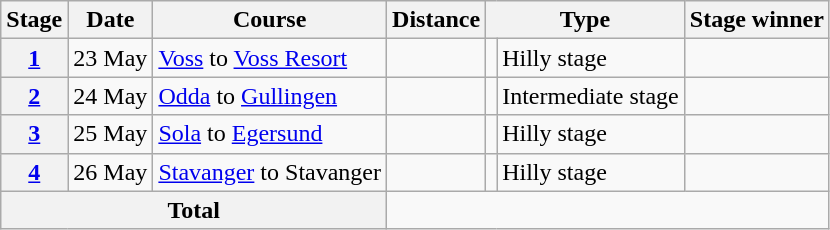<table class="wikitable">
<tr>
<th scope="col">Stage</th>
<th scope="col">Date</th>
<th scope="col">Course</th>
<th scope="col">Distance</th>
<th scope="col" colspan="2">Type</th>
<th scope="col">Stage winner</th>
</tr>
<tr>
<th scope="row"><a href='#'>1</a></th>
<td style="text-align:center;">23 May</td>
<td><a href='#'>Voss</a> to <a href='#'>Voss Resort</a></td>
<td style="text-align:center;"></td>
<td></td>
<td>Hilly stage</td>
<td></td>
</tr>
<tr>
<th scope="row"><a href='#'>2</a></th>
<td style="text-align:center;">24 May</td>
<td><a href='#'>Odda</a> to <a href='#'>Gullingen</a></td>
<td style="text-align:center;"></td>
<td></td>
<td>Intermediate stage</td>
<td></td>
</tr>
<tr>
<th scope="row"><a href='#'>3</a></th>
<td style="text-align:center;">25 May</td>
<td><a href='#'>Sola</a> to <a href='#'>Egersund</a></td>
<td style="text-align:center;"></td>
<td></td>
<td>Hilly stage</td>
<td></td>
</tr>
<tr>
<th scope="row"><a href='#'>4</a></th>
<td style="text-align:center;">26 May</td>
<td><a href='#'>Stavanger</a> to Stavanger</td>
<td style="text-align:center;"></td>
<td></td>
<td>Hilly stage</td>
<td></td>
</tr>
<tr>
<th colspan="3">Total</th>
<td colspan="4" style="text-align:center;"></td>
</tr>
</table>
